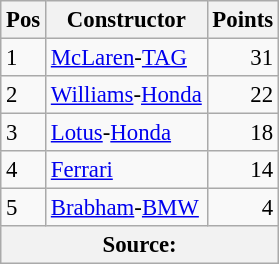<table class="wikitable" style="font-size: 95%;">
<tr>
<th>Pos</th>
<th>Constructor</th>
<th>Points</th>
</tr>
<tr>
<td>1</td>
<td> <a href='#'>McLaren</a>-<a href='#'>TAG</a></td>
<td align="right">31</td>
</tr>
<tr>
<td>2</td>
<td> <a href='#'>Williams</a>-<a href='#'>Honda</a></td>
<td align="right">22</td>
</tr>
<tr>
<td>3</td>
<td> <a href='#'>Lotus</a>-<a href='#'>Honda</a></td>
<td align="right">18</td>
</tr>
<tr>
<td>4</td>
<td> <a href='#'>Ferrari</a></td>
<td align="right">14</td>
</tr>
<tr>
<td>5</td>
<td> <a href='#'>Brabham</a>-<a href='#'>BMW</a></td>
<td align="right">4</td>
</tr>
<tr>
<th colspan=4>Source:</th>
</tr>
</table>
